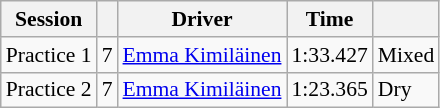<table class="wikitable" style="font-size: 90%">
<tr>
<th>Session</th>
<th></th>
<th>Driver</th>
<th>Time</th>
<th></th>
</tr>
<tr>
<td>Practice 1</td>
<td align=center>7</td>
<td> <a href='#'>Emma Kimiläinen</a></td>
<td>1:33.427</td>
<td>Mixed</td>
</tr>
<tr>
<td>Practice 2</td>
<td align=center>7</td>
<td> <a href='#'>Emma Kimiläinen</a></td>
<td>1:23.365</td>
<td>Dry</td>
</tr>
</table>
